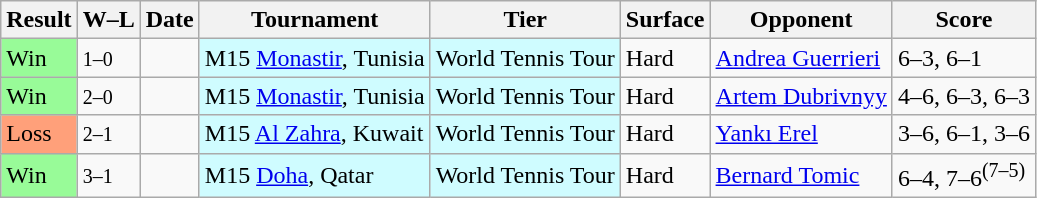<table class="sortable wikitable">
<tr>
<th>Result</th>
<th class="unsortable">W–L</th>
<th>Date</th>
<th>Tournament</th>
<th>Tier</th>
<th>Surface</th>
<th>Opponent</th>
<th class="unsortable">Score</th>
</tr>
<tr>
<td bgcolor=98fb98>Win</td>
<td><small>1–0</small></td>
<td></td>
<td style="background:#cffcff;">M15 <a href='#'>Monastir</a>, Tunisia</td>
<td style="background:#cffcff;">World Tennis Tour</td>
<td>Hard</td>
<td> <a href='#'>Andrea Guerrieri</a></td>
<td>6–3, 6–1</td>
</tr>
<tr>
<td bgcolor=98fb98>Win</td>
<td><small>2–0</small></td>
<td></td>
<td style="background:#cffcff;">M15 <a href='#'>Monastir</a>, Tunisia</td>
<td style="background:#cffcff;">World Tennis Tour</td>
<td>Hard</td>
<td> <a href='#'>Artem Dubrivnyy</a></td>
<td>4–6, 6–3, 6–3</td>
</tr>
<tr>
<td bgcolor=FFA07A>Loss</td>
<td><small>2–1</small></td>
<td></td>
<td style="background:#cffcff;">M15 <a href='#'>Al Zahra</a>, Kuwait</td>
<td style="background:#cffcff;">World Tennis Tour</td>
<td>Hard</td>
<td> <a href='#'>Yankı Erel</a></td>
<td>3–6, 6–1, 3–6</td>
</tr>
<tr>
<td bgcolor=98fb98>Win</td>
<td><small>3–1</small></td>
<td></td>
<td style="background:#cffcff;">M15 <a href='#'>Doha</a>, Qatar</td>
<td style="background:#cffcff;">World Tennis Tour</td>
<td>Hard</td>
<td> <a href='#'>Bernard Tomic</a></td>
<td>6–4, 7–6<sup>(7–5)</sup></td>
</tr>
</table>
